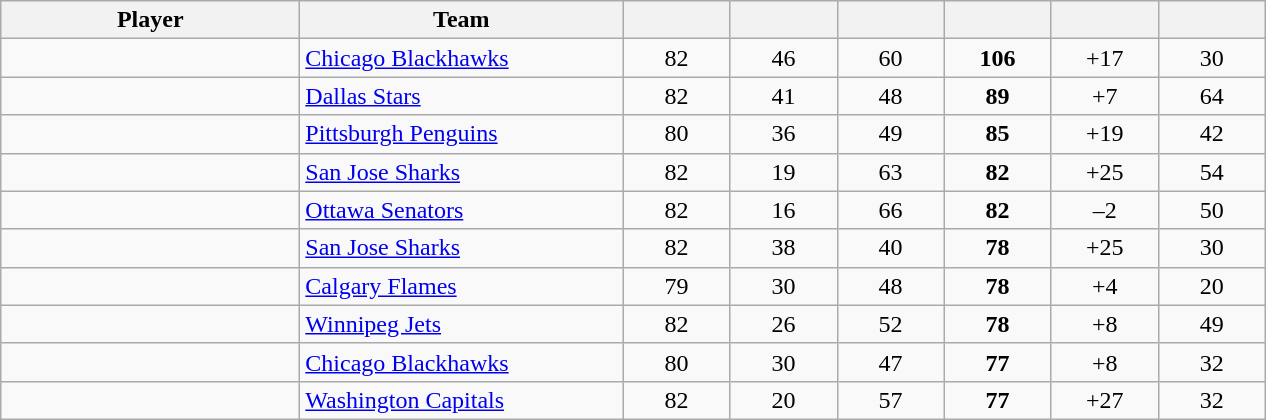<table class="wikitable sortable">
<tr>
<th style="width: 12em;">Player</th>
<th style="width: 13em;">Team</th>
<th style="width: 4em;"></th>
<th style="width: 4em;"></th>
<th style="width: 4em;"></th>
<th style="width: 4em;"></th>
<th data-sort-type="number" style="width: 4em;"></th>
<th style="width: 4em;"></th>
</tr>
<tr style="text-align:center;">
<td style="text-align:left;"></td>
<td style="text-align:left;"><a href='#'>Chicago Blackhawks</a></td>
<td>82</td>
<td>46</td>
<td>60</td>
<td><strong>106</strong></td>
<td>+17</td>
<td>30</td>
</tr>
<tr style="text-align:center;">
<td style="text-align:left;"></td>
<td style="text-align:left;"><a href='#'>Dallas Stars</a></td>
<td>82</td>
<td>41</td>
<td>48</td>
<td><strong>89</strong></td>
<td>+7</td>
<td>64</td>
</tr>
<tr style="text-align:center;">
<td style="text-align:left;"></td>
<td style="text-align:left;"><a href='#'>Pittsburgh Penguins</a></td>
<td>80</td>
<td>36</td>
<td>49</td>
<td><strong>85</strong></td>
<td>+19</td>
<td>42</td>
</tr>
<tr style="text-align:center;">
<td style="text-align:left;"></td>
<td style="text-align:left;"><a href='#'>San Jose Sharks</a></td>
<td>82</td>
<td>19</td>
<td>63</td>
<td><strong>82</strong></td>
<td>+25</td>
<td>54</td>
</tr>
<tr style="text-align:center;">
<td style="text-align:left;"></td>
<td style="text-align:left;"><a href='#'>Ottawa Senators</a></td>
<td>82</td>
<td>16</td>
<td>66</td>
<td><strong>82</strong></td>
<td>–2</td>
<td>50</td>
</tr>
<tr style="text-align:center;">
<td style="text-align:left;"></td>
<td style="text-align:left;"><a href='#'>San Jose Sharks</a></td>
<td>82</td>
<td>38</td>
<td>40</td>
<td><strong>78</strong></td>
<td>+25</td>
<td>30</td>
</tr>
<tr style="text-align:center;">
<td style="text-align:left;"></td>
<td style="text-align:left;"><a href='#'>Calgary Flames</a></td>
<td>79</td>
<td>30</td>
<td>48</td>
<td><strong>78</strong></td>
<td>+4</td>
<td>20</td>
</tr>
<tr style="text-align:center;">
<td style="text-align:left;"></td>
<td style="text-align:left;"><a href='#'>Winnipeg Jets</a></td>
<td>82</td>
<td>26</td>
<td>52</td>
<td><strong>78</strong></td>
<td>+8</td>
<td>49</td>
</tr>
<tr style="text-align:center;">
<td style="text-align:left;"></td>
<td style="text-align:left;"><a href='#'>Chicago Blackhawks</a></td>
<td>80</td>
<td>30</td>
<td>47</td>
<td><strong>77</strong></td>
<td>+8</td>
<td>32</td>
</tr>
<tr style="text-align:center;">
<td style="text-align:left;"></td>
<td style="text-align:left;"><a href='#'>Washington Capitals</a></td>
<td>82</td>
<td>20</td>
<td>57</td>
<td><strong>77</strong></td>
<td>+27</td>
<td>32</td>
</tr>
</table>
